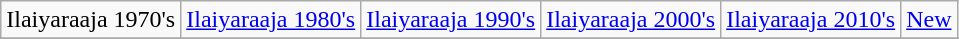<table class="wikitable sortable">
<tr>
<td>Ilaiyaraaja 1970's</td>
<td><a href='#'>Ilaiyaraaja 1980's</a></td>
<td><a href='#'>Ilaiyaraaja 1990's</a></td>
<td><a href='#'>Ilaiyaraaja 2000's</a></td>
<td><a href='#'>Ilaiyaraaja 2010's</a></td>
<td><a href='#'>New</a></td>
</tr>
<tr>
</tr>
</table>
